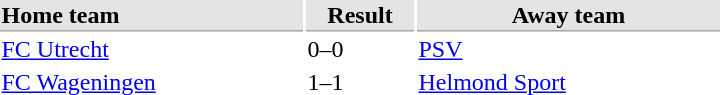<table>
<tr bgcolor="#E4E4E4">
<th style="border-bottom:1px solid #AAAAAA" width="200" align="left">Home team</th>
<th style="border-bottom:1px solid #AAAAAA" width="70" align="center">Result</th>
<th style="border-bottom:1px solid #AAAAAA" width="200">Away team</th>
</tr>
<tr>
<td><a href='#'>FC Utrecht</a></td>
<td>0–0</td>
<td><a href='#'>PSV</a></td>
</tr>
<tr>
<td><a href='#'>FC Wageningen</a></td>
<td>1–1</td>
<td><a href='#'>Helmond Sport</a></td>
</tr>
</table>
